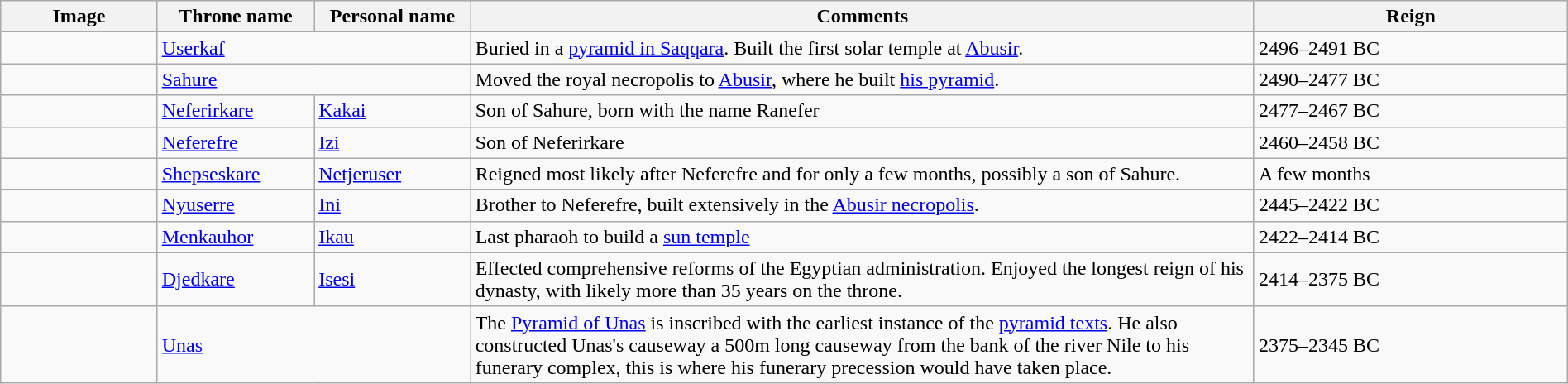<table class="wikitable" width="100%">
<tr>
<th width="10%">Image</th>
<th width="10%">Throne name</th>
<th width="1-%">Personal name</th>
<th width="50%">Comments</th>
<th width="20%">Reign</th>
</tr>
<tr>
<td></td>
<td colspan="2"><a href='#'>Userkaf</a></td>
<td>Buried in a <a href='#'>pyramid in Saqqara</a>. Built the first solar temple at <a href='#'>Abusir</a>.</td>
<td>2496–2491 BC</td>
</tr>
<tr>
<td></td>
<td colspan="2"><a href='#'>Sahure</a></td>
<td>Moved the royal necropolis to <a href='#'>Abusir</a>, where he built <a href='#'>his pyramid</a>.</td>
<td>2490–2477 BC</td>
</tr>
<tr>
<td></td>
<td><a href='#'>Neferirkare</a></td>
<td><a href='#'>Kakai</a></td>
<td>Son of Sahure, born with the name Ranefer</td>
<td>2477–2467 BC</td>
</tr>
<tr>
<td></td>
<td><a href='#'>Neferefre</a></td>
<td><a href='#'>Izi</a></td>
<td>Son of Neferirkare</td>
<td>2460–2458 BC</td>
</tr>
<tr>
<td></td>
<td><a href='#'>Shepseskare</a></td>
<td><a href='#'>Netjeruser</a></td>
<td>Reigned most likely after Neferefre and for only a few months, possibly a son of Sahure.</td>
<td>A few months</td>
</tr>
<tr>
<td></td>
<td><a href='#'>Nyuserre</a></td>
<td><a href='#'>Ini</a></td>
<td>Brother to Neferefre, built extensively in the <a href='#'>Abusir necropolis</a>.</td>
<td>2445–2422 BC</td>
</tr>
<tr>
<td></td>
<td><a href='#'>Menkauhor</a></td>
<td><a href='#'>Ikau</a></td>
<td>Last pharaoh to build a <a href='#'>sun temple</a></td>
<td>2422–2414 BC</td>
</tr>
<tr>
<td></td>
<td><a href='#'>Djedkare</a></td>
<td><a href='#'>Isesi</a></td>
<td>Effected comprehensive reforms of the Egyptian administration. Enjoyed the longest reign of his dynasty, with likely more than 35 years on the throne.</td>
<td>2414–2375 BC</td>
</tr>
<tr>
<td></td>
<td colspan="2"><a href='#'>Unas</a></td>
<td>The <a href='#'>Pyramid of Unas</a> is inscribed with the earliest instance of the <a href='#'>pyramid texts</a>. He also constructed Unas's causeway a 500m long causeway from the bank of the river Nile to his funerary complex, this is where his funerary precession would have taken place.</td>
<td>2375–2345 BC</td>
</tr>
</table>
